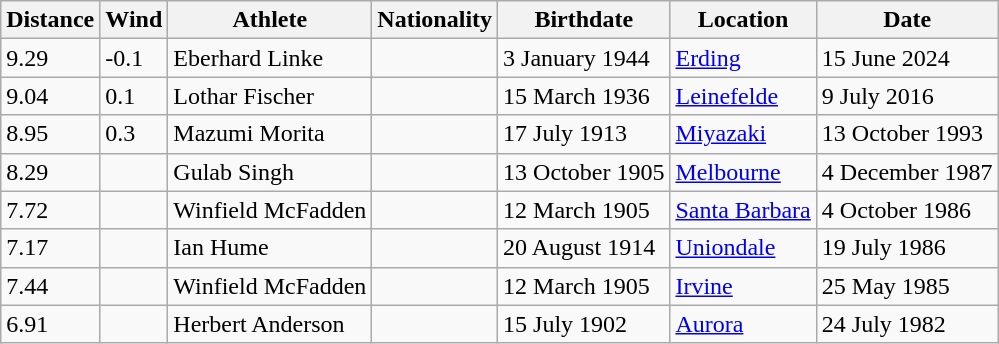<table class="wikitable">
<tr>
<th>Distance</th>
<th>Wind</th>
<th>Athlete</th>
<th>Nationality</th>
<th>Birthdate</th>
<th>Location</th>
<th>Date</th>
</tr>
<tr>
<td>9.29</td>
<td>-0.1</td>
<td>Eberhard Linke</td>
<td></td>
<td>3 January 1944</td>
<td><a href='#'>Erding</a></td>
<td>15 June 2024</td>
</tr>
<tr>
<td>9.04</td>
<td>0.1</td>
<td>Lothar Fischer</td>
<td></td>
<td>15 March 1936</td>
<td><a href='#'>Leinefelde</a></td>
<td>9 July 2016</td>
</tr>
<tr>
<td>8.95</td>
<td>0.3</td>
<td>Mazumi Morita</td>
<td></td>
<td>17 July 1913</td>
<td><a href='#'>Miyazaki</a></td>
<td>13 October 1993</td>
</tr>
<tr>
<td>8.29</td>
<td></td>
<td>Gulab Singh</td>
<td></td>
<td>13 October 1905</td>
<td><a href='#'>Melbourne</a></td>
<td>4 December 1987</td>
</tr>
<tr>
<td>7.72</td>
<td></td>
<td>Winfield McFadden</td>
<td></td>
<td>12 March 1905</td>
<td><a href='#'>Santa Barbara</a></td>
<td>4 October 1986</td>
</tr>
<tr>
<td>7.17</td>
<td></td>
<td>Ian Hume</td>
<td></td>
<td>20 August 1914</td>
<td><a href='#'>Uniondale</a></td>
<td>19 July 1986</td>
</tr>
<tr>
<td>7.44</td>
<td></td>
<td>Winfield McFadden</td>
<td></td>
<td>12 March 1905</td>
<td><a href='#'>Irvine</a></td>
<td>25 May 1985</td>
</tr>
<tr>
<td>6.91</td>
<td></td>
<td>Herbert Anderson</td>
<td></td>
<td>15 July 1902</td>
<td><a href='#'>Aurora</a></td>
<td>24 July 1982</td>
</tr>
</table>
